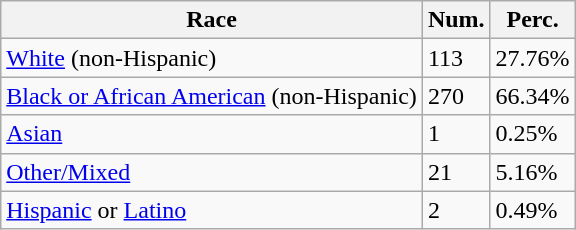<table class="wikitable">
<tr>
<th>Race</th>
<th>Num.</th>
<th>Perc.</th>
</tr>
<tr>
<td><a href='#'>White</a> (non-Hispanic)</td>
<td>113</td>
<td>27.76%</td>
</tr>
<tr>
<td><a href='#'>Black or African American</a> (non-Hispanic)</td>
<td>270</td>
<td>66.34%</td>
</tr>
<tr>
<td><a href='#'>Asian</a></td>
<td>1</td>
<td>0.25%</td>
</tr>
<tr>
<td><a href='#'>Other/Mixed</a></td>
<td>21</td>
<td>5.16%</td>
</tr>
<tr>
<td><a href='#'>Hispanic</a> or <a href='#'>Latino</a></td>
<td>2</td>
<td>0.49%</td>
</tr>
</table>
